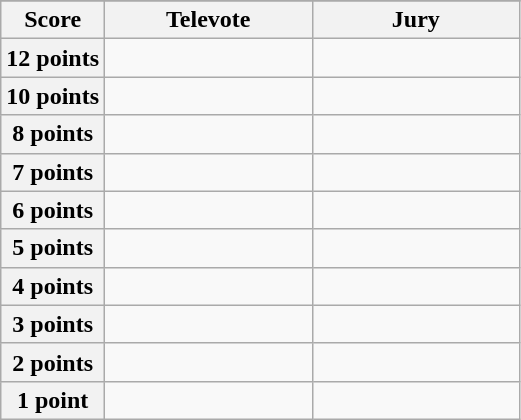<table class="wikitable">
<tr>
</tr>
<tr>
<th scope="col" width="20%">Score</th>
<th scope="col" width="40%">Televote</th>
<th scope="col" width="40%">Jury</th>
</tr>
<tr>
<th scope="row">12 points</th>
<td></td>
<td></td>
</tr>
<tr>
<th scope="row">10 points</th>
<td></td>
<td></td>
</tr>
<tr>
<th scope="row">8 points</th>
<td></td>
<td></td>
</tr>
<tr>
<th scope="row">7 points</th>
<td></td>
<td></td>
</tr>
<tr>
<th scope="row">6 points</th>
<td></td>
<td></td>
</tr>
<tr>
<th scope="row">5 points</th>
<td></td>
<td></td>
</tr>
<tr>
<th scope="row">4 points</th>
<td></td>
<td></td>
</tr>
<tr>
<th scope="row">3 points</th>
<td></td>
<td></td>
</tr>
<tr>
<th scope="row">2 points</th>
<td></td>
<td></td>
</tr>
<tr>
<th scope="row">1 point</th>
<td></td>
<td></td>
</tr>
</table>
